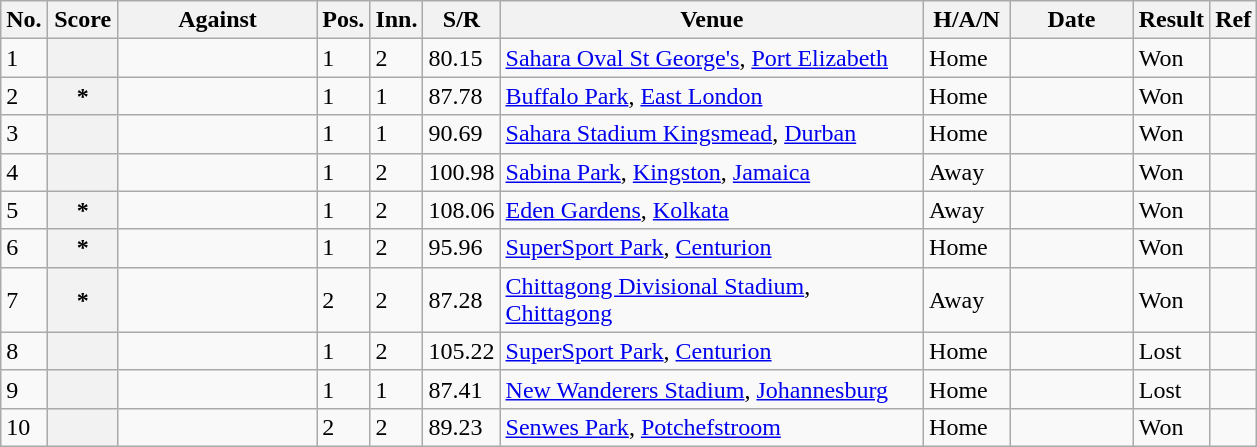<table class="wikitable plainrowheaders sortable">
<tr>
<th scope="col" style="width:10px">No.</th>
<th scope="col" style="width:40px">Score</th>
<th scope="col" style="width:125px">Against</th>
<th scope="col" style="width:10px">Pos.</th>
<th scope="col" style="width:10px">Inn.</th>
<th scope="col" style="width:30px">S/R</th>
<th scope="col" style="width:275px">Venue</th>
<th scope="col" style="width:50px">H/A/N</th>
<th scope="col" style="width:75px">Date</th>
<th scope="col" style="width:40px">Result</th>
<th scope="col" class="unsortable">Ref</th>
</tr>
<tr>
<td>1</td>
<th scope="row">  </th>
<td></td>
<td>1</td>
<td>2</td>
<td>80.15</td>
<td><a href='#'>Sahara Oval St George's</a>, <a href='#'>Port Elizabeth</a></td>
<td>Home</td>
<td></td>
<td>Won</td>
<td></td>
</tr>
<tr>
<td>2</td>
<th scope="row">* </th>
<td></td>
<td>1</td>
<td>1</td>
<td>87.78</td>
<td><a href='#'>Buffalo Park</a>, <a href='#'>East London</a></td>
<td>Home</td>
<td></td>
<td>Won</td>
<td></td>
</tr>
<tr>
<td>3</td>
<th scope="row">  </th>
<td></td>
<td>1</td>
<td>1</td>
<td>90.69</td>
<td><a href='#'>Sahara Stadium Kingsmead</a>, <a href='#'>Durban</a></td>
<td>Home</td>
<td></td>
<td>Won</td>
<td></td>
</tr>
<tr>
<td>4</td>
<th scope="row">  </th>
<td></td>
<td>1</td>
<td>2</td>
<td>100.98</td>
<td><a href='#'>Sabina Park</a>, <a href='#'>Kingston</a>, <a href='#'>Jamaica</a></td>
<td>Away</td>
<td></td>
<td>Won</td>
<td></td>
</tr>
<tr>
<td>5</td>
<th scope="row">*  </th>
<td></td>
<td>1</td>
<td>2</td>
<td>108.06</td>
<td><a href='#'>Eden Gardens</a>, <a href='#'>Kolkata</a></td>
<td>Away</td>
<td></td>
<td>Won</td>
<td></td>
</tr>
<tr>
<td>6</td>
<th scope="row">*  </th>
<td></td>
<td>1</td>
<td>2</td>
<td>95.96</td>
<td><a href='#'>SuperSport Park</a>, <a href='#'>Centurion</a></td>
<td>Home</td>
<td></td>
<td>Won</td>
<td></td>
</tr>
<tr>
<td>7</td>
<th scope="row">*  </th>
<td></td>
<td>2</td>
<td>2</td>
<td>87.28</td>
<td><a href='#'>Chittagong Divisional Stadium</a>, <a href='#'>Chittagong</a></td>
<td>Away</td>
<td></td>
<td>Won</td>
<td></td>
</tr>
<tr>
<td>8</td>
<th scope="row"> </th>
<td></td>
<td>1</td>
<td>2</td>
<td>105.22</td>
<td><a href='#'>SuperSport Park</a>, <a href='#'>Centurion</a></td>
<td>Home</td>
<td></td>
<td>Lost</td>
<td></td>
</tr>
<tr>
<td>9</td>
<th scope="row"></th>
<td></td>
<td>1</td>
<td>1</td>
<td>87.41</td>
<td><a href='#'>New Wanderers Stadium</a>, <a href='#'>Johannesburg</a></td>
<td>Home</td>
<td></td>
<td>Lost</td>
<td></td>
</tr>
<tr>
<td>10</td>
<th scope="row"> </th>
<td></td>
<td>2</td>
<td>2</td>
<td>89.23</td>
<td><a href='#'>Senwes Park</a>, <a href='#'>Potchefstroom</a></td>
<td>Home</td>
<td></td>
<td>Won</td>
<td></td>
</tr>
</table>
